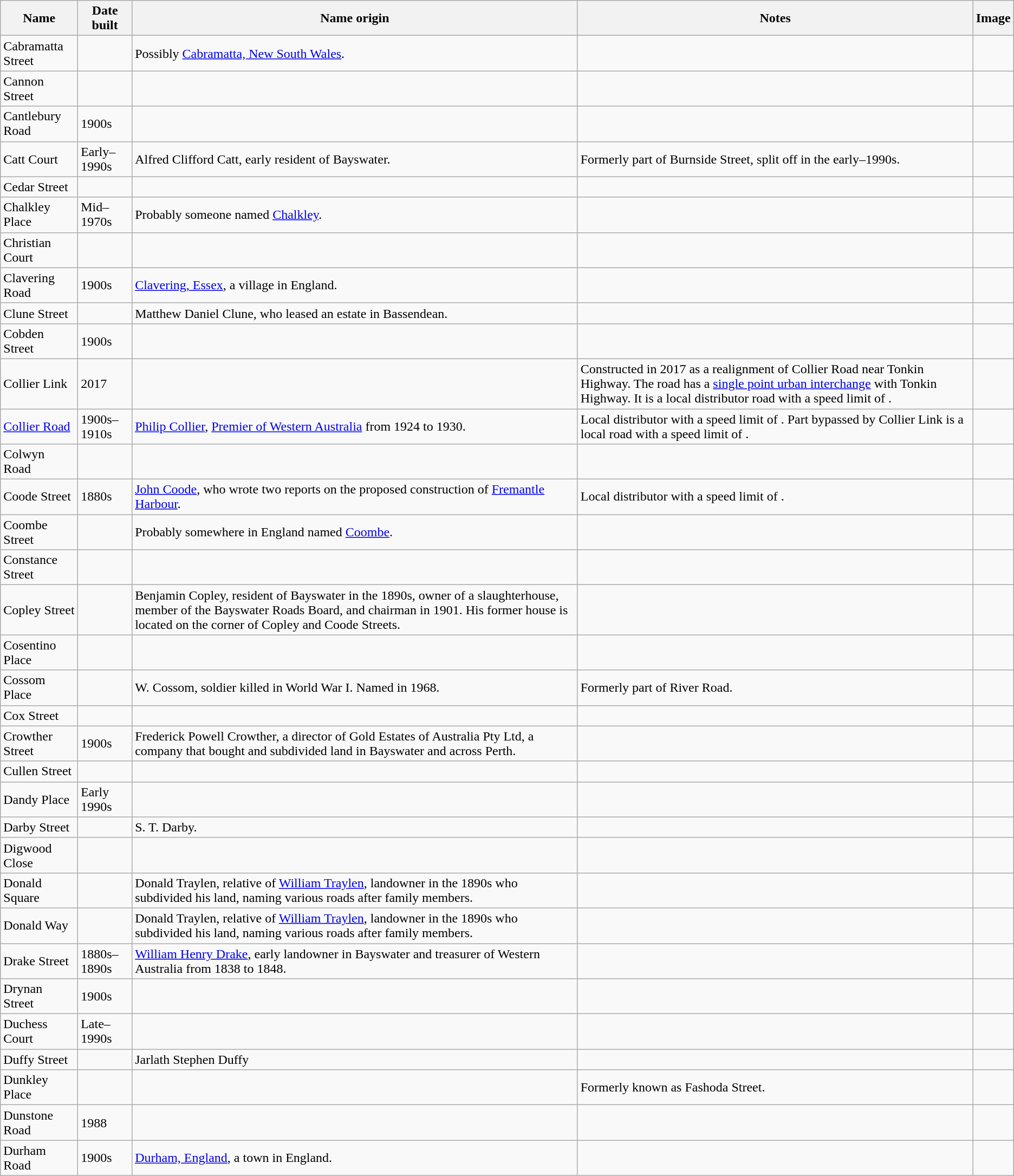<table class="wikitable">
<tr>
<th>Name</th>
<th>Date built</th>
<th>Name origin</th>
<th>Notes</th>
<th>Image</th>
</tr>
<tr>
<td>Cabramatta Street</td>
<td></td>
<td>Possibly <a href='#'>Cabramatta, New South Wales</a>.</td>
<td></td>
<td></td>
</tr>
<tr>
<td>Cannon Street</td>
<td></td>
<td></td>
<td></td>
<td></td>
</tr>
<tr>
<td>Cantlebury Road</td>
<td>1900s</td>
<td></td>
<td></td>
<td></td>
</tr>
<tr>
<td>Catt Court</td>
<td>Early–1990s</td>
<td>Alfred Clifford Catt, early resident of Bayswater.</td>
<td>Formerly part of Burnside Street, split off in the early–1990s.</td>
<td></td>
</tr>
<tr>
<td>Cedar Street</td>
<td></td>
<td></td>
<td></td>
<td></td>
</tr>
<tr>
<td>Chalkley Place</td>
<td>Mid–1970s</td>
<td>Probably someone named <a href='#'>Chalkley</a>.</td>
<td></td>
<td></td>
</tr>
<tr>
<td>Christian Court</td>
<td></td>
<td></td>
<td></td>
<td></td>
</tr>
<tr>
<td>Clavering Road</td>
<td>1900s</td>
<td><a href='#'>Clavering, Essex</a>, a village in England.</td>
<td></td>
<td></td>
</tr>
<tr>
<td>Clune Street</td>
<td></td>
<td>Matthew Daniel Clune, who leased an estate in Bassendean.</td>
<td></td>
<td></td>
</tr>
<tr>
<td>Cobden Street</td>
<td>1900s</td>
<td></td>
<td></td>
<td></td>
</tr>
<tr>
<td>Collier Link</td>
<td>2017</td>
<td></td>
<td>Constructed in 2017 as a realignment of Collier Road near Tonkin Highway. The road has a <a href='#'>single point urban interchange</a> with Tonkin Highway. It is a local distributor road with a speed limit of .</td>
<td></td>
</tr>
<tr>
<td><a href='#'>Collier Road</a></td>
<td>1900s–1910s</td>
<td><a href='#'>Philip Collier</a>, <a href='#'>Premier of Western Australia</a> from 1924 to 1930.</td>
<td>Local distributor with a speed limit of . Part bypassed by Collier Link is a local road with a speed limit of .</td>
<td></td>
</tr>
<tr>
<td>Colwyn Road</td>
<td></td>
<td></td>
<td></td>
<td></td>
</tr>
<tr>
<td>Coode Street</td>
<td>1880s</td>
<td><a href='#'>John Coode</a>, who wrote two reports on the proposed construction of <a href='#'>Fremantle Harbour</a>.</td>
<td>Local distributor with a speed limit of .</td>
<td></td>
</tr>
<tr>
<td>Coombe Street</td>
<td></td>
<td>Probably somewhere in England named <a href='#'>Coombe</a>.</td>
<td></td>
<td></td>
</tr>
<tr>
<td>Constance Street</td>
<td></td>
<td></td>
<td></td>
<td></td>
</tr>
<tr>
<td>Copley Street</td>
<td></td>
<td>Benjamin Copley, resident of Bayswater in the 1890s, owner of a slaughterhouse, member of the Bayswater Roads Board, and chairman in 1901. His former house is located on the corner of Copley and Coode Streets.</td>
<td></td>
<td></td>
</tr>
<tr>
<td>Cosentino Place</td>
<td></td>
<td></td>
<td></td>
<td></td>
</tr>
<tr>
<td>Cossom Place</td>
<td></td>
<td>W. Cossom, soldier killed in World War I. Named in 1968.</td>
<td>Formerly part of River Road.</td>
<td></td>
</tr>
<tr>
<td>Cox Street</td>
<td></td>
<td></td>
<td></td>
<td></td>
</tr>
<tr>
<td>Crowther Street</td>
<td>1900s</td>
<td>Frederick Powell Crowther, a director of Gold Estates of Australia Pty Ltd, a company that bought and subdivided land in Bayswater and across Perth.</td>
<td></td>
<td></td>
</tr>
<tr>
<td>Cullen Street</td>
<td></td>
<td></td>
<td></td>
<td></td>
</tr>
<tr>
<td>Dandy Place</td>
<td>Early 1990s</td>
<td></td>
<td></td>
<td></td>
</tr>
<tr>
<td>Darby Street</td>
<td></td>
<td>S. T. Darby.</td>
<td></td>
<td></td>
</tr>
<tr>
<td>Digwood Close</td>
<td></td>
<td></td>
<td></td>
<td></td>
</tr>
<tr>
<td>Donald Square</td>
<td></td>
<td>Donald Traylen, relative of <a href='#'>William Traylen</a>, landowner in the 1890s who subdivided his land, naming various roads after family members.</td>
<td></td>
<td></td>
</tr>
<tr>
<td>Donald Way</td>
<td></td>
<td>Donald Traylen, relative of <a href='#'>William Traylen</a>, landowner in the 1890s who subdivided his land, naming various roads after family members.</td>
<td></td>
<td></td>
</tr>
<tr>
<td>Drake Street</td>
<td>1880s–1890s</td>
<td><a href='#'>William Henry Drake</a>, early landowner in Bayswater and treasurer of Western Australia from 1838 to 1848.</td>
<td></td>
<td></td>
</tr>
<tr>
<td>Drynan Street</td>
<td>1900s</td>
<td></td>
<td></td>
<td></td>
</tr>
<tr>
<td>Duchess Court</td>
<td>Late–1990s</td>
<td></td>
<td></td>
<td></td>
</tr>
<tr>
<td>Duffy Street</td>
<td></td>
<td>Jarlath Stephen Duffy</td>
<td></td>
<td></td>
</tr>
<tr>
<td>Dunkley Place</td>
<td></td>
<td></td>
<td>Formerly known as Fashoda Street.</td>
<td></td>
</tr>
<tr>
<td>Dunstone Road</td>
<td>1988</td>
<td></td>
<td></td>
<td></td>
</tr>
<tr>
<td>Durham Road</td>
<td>1900s</td>
<td><a href='#'>Durham, England</a>, a town in England.</td>
<td></td>
<td></td>
</tr>
</table>
